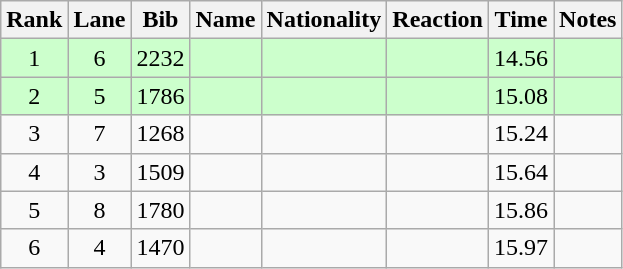<table class="wikitable sortable" style="text-align:center">
<tr>
<th>Rank</th>
<th>Lane</th>
<th>Bib</th>
<th>Name</th>
<th>Nationality</th>
<th>Reaction</th>
<th>Time</th>
<th>Notes</th>
</tr>
<tr bgcolor=ccffcc>
<td>1</td>
<td>6</td>
<td>2232</td>
<td align=left></td>
<td align=left></td>
<td></td>
<td>14.56</td>
<td><strong></strong></td>
</tr>
<tr bgcolor=ccffcc>
<td>2</td>
<td>5</td>
<td>1786</td>
<td align=left></td>
<td align=left></td>
<td></td>
<td>15.08</td>
<td><strong></strong></td>
</tr>
<tr>
<td>3</td>
<td>7</td>
<td>1268</td>
<td align=left></td>
<td align=left></td>
<td></td>
<td>15.24</td>
<td></td>
</tr>
<tr>
<td>4</td>
<td>3</td>
<td>1509</td>
<td align=left></td>
<td align=left></td>
<td></td>
<td>15.64</td>
<td></td>
</tr>
<tr>
<td>5</td>
<td>8</td>
<td>1780</td>
<td align=left></td>
<td align=left></td>
<td></td>
<td>15.86</td>
<td></td>
</tr>
<tr>
<td>6</td>
<td>4</td>
<td>1470</td>
<td align=left></td>
<td align=left></td>
<td></td>
<td>15.97</td>
<td></td>
</tr>
</table>
